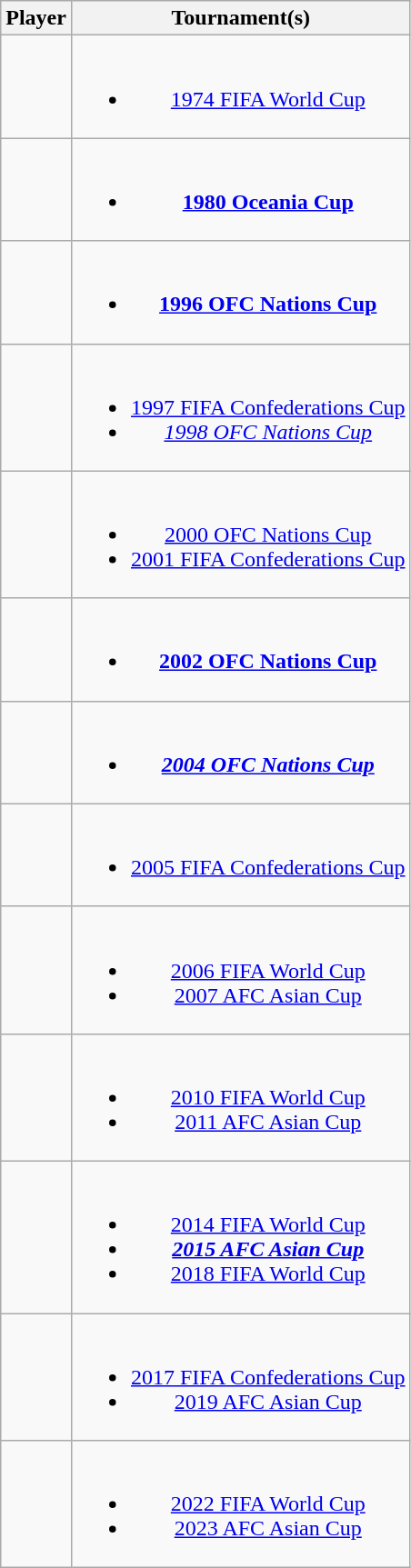<table class="wikitable" style="text-align: center;">
<tr>
<th>Player</th>
<th>Tournament(s)</th>
</tr>
<tr>
<td style="text-align:left;"></td>
<td><br><ul><li><a href='#'>1974 FIFA World Cup</a></li></ul></td>
</tr>
<tr>
<td style="text-align:left;"></td>
<td><br><ul><li><strong><a href='#'>1980 Oceania Cup</a></strong></li></ul></td>
</tr>
<tr>
<td style="text-align:left;"></td>
<td><br><ul><li><strong><a href='#'>1996 OFC Nations Cup</a></strong></li></ul></td>
</tr>
<tr>
<td style="text-align:left;"></td>
<td><br><ul><li><a href='#'>1997 FIFA Confederations Cup</a></li><li><em><a href='#'>1998 OFC Nations Cup</a></em></li></ul></td>
</tr>
<tr>
<td style="text-align:left;"></td>
<td><br><ul><li><a href='#'>2000 OFC Nations Cup</a></li><li><a href='#'>2001 FIFA Confederations Cup</a></li></ul></td>
</tr>
<tr>
<td style="text-align:left;"></td>
<td><br><ul><li><strong><a href='#'>2002 OFC Nations Cup</a></strong></li></ul></td>
</tr>
<tr>
<td style="text-align:left;"></td>
<td><br><ul><li><strong><em><a href='#'>2004 OFC Nations Cup</a></em></strong></li></ul></td>
</tr>
<tr>
<td style="text-align:left;"></td>
<td><br><ul><li><a href='#'>2005 FIFA Confederations Cup</a></li></ul></td>
</tr>
<tr>
<td style="text-align:left;"></td>
<td><br><ul><li><a href='#'>2006 FIFA World Cup</a></li><li><a href='#'>2007 AFC Asian Cup</a></li></ul></td>
</tr>
<tr>
<td style="text-align:left;"></td>
<td><br><ul><li><a href='#'>2010 FIFA World Cup</a></li><li><a href='#'>2011 AFC Asian Cup</a></li></ul></td>
</tr>
<tr>
<td style="text-align:left;"></td>
<td><br><ul><li><a href='#'>2014 FIFA World Cup</a></li><li><strong><em><a href='#'>2015 AFC Asian Cup</a></em></strong></li><li><a href='#'>2018 FIFA World Cup</a></li></ul></td>
</tr>
<tr>
<td style="text-align:left;"></td>
<td><br><ul><li><a href='#'>2017 FIFA Confederations Cup</a></li><li><a href='#'>2019 AFC Asian Cup</a></li></ul></td>
</tr>
<tr>
<td style="text-align:left;"></td>
<td><br><ul><li><a href='#'>2022 FIFA World Cup</a></li><li><a href='#'>2023 AFC Asian Cup</a></li></ul></td>
</tr>
</table>
